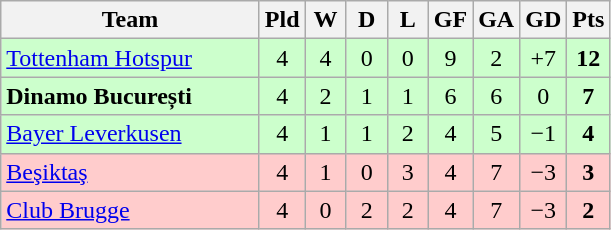<table class="wikitable" style="text-align: center;">
<tr>
<th width=165>Team</th>
<th width=20>Pld</th>
<th width=20>W</th>
<th width=20>D</th>
<th width=20>L</th>
<th width=20>GF</th>
<th width=20>GA</th>
<th width=20>GD</th>
<th width=20>Pts</th>
</tr>
<tr style="background:#cfc;">
<td align=left> <a href='#'>Tottenham Hotspur</a></td>
<td>4</td>
<td>4</td>
<td>0</td>
<td>0</td>
<td>9</td>
<td>2</td>
<td>+7</td>
<td><strong>12</strong></td>
</tr>
<tr style="background:#cfc;">
<td align=left> <strong>Dinamo București</strong></td>
<td>4</td>
<td>2</td>
<td>1</td>
<td>1</td>
<td>6</td>
<td>6</td>
<td>0</td>
<td><strong>7</strong></td>
</tr>
<tr style="background:#cfc;">
<td align=left> <a href='#'>Bayer Leverkusen</a></td>
<td>4</td>
<td>1</td>
<td>1</td>
<td>2</td>
<td>4</td>
<td>5</td>
<td>−1</td>
<td><strong>4</strong></td>
</tr>
<tr style="background:#fcc;">
<td align=left> <a href='#'>Beşiktaş</a></td>
<td>4</td>
<td>1</td>
<td>0</td>
<td>3</td>
<td>4</td>
<td>7</td>
<td>−3</td>
<td><strong>3</strong></td>
</tr>
<tr style="background:#fcc;">
<td align=left> <a href='#'>Club Brugge</a></td>
<td>4</td>
<td>0</td>
<td>2</td>
<td>2</td>
<td>4</td>
<td>7</td>
<td>−3</td>
<td><strong>2</strong></td>
</tr>
</table>
